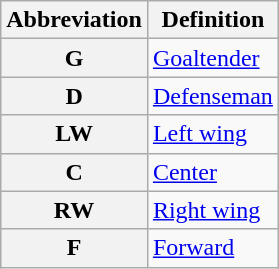<table class="wikitable">
<tr>
<th scope="col">Abbreviation</th>
<th scope="col">Definition</th>
</tr>
<tr>
<th scope="row">G</th>
<td><a href='#'>Goaltender</a></td>
</tr>
<tr>
<th scope="row">D</th>
<td><a href='#'>Defenseman</a></td>
</tr>
<tr>
<th scope="row">LW</th>
<td><a href='#'>Left wing</a></td>
</tr>
<tr>
<th scope="row">C</th>
<td><a href='#'>Center</a></td>
</tr>
<tr>
<th scope="row">RW</th>
<td><a href='#'>Right wing</a></td>
</tr>
<tr>
<th scope="row">F</th>
<td><a href='#'>Forward</a></td>
</tr>
</table>
